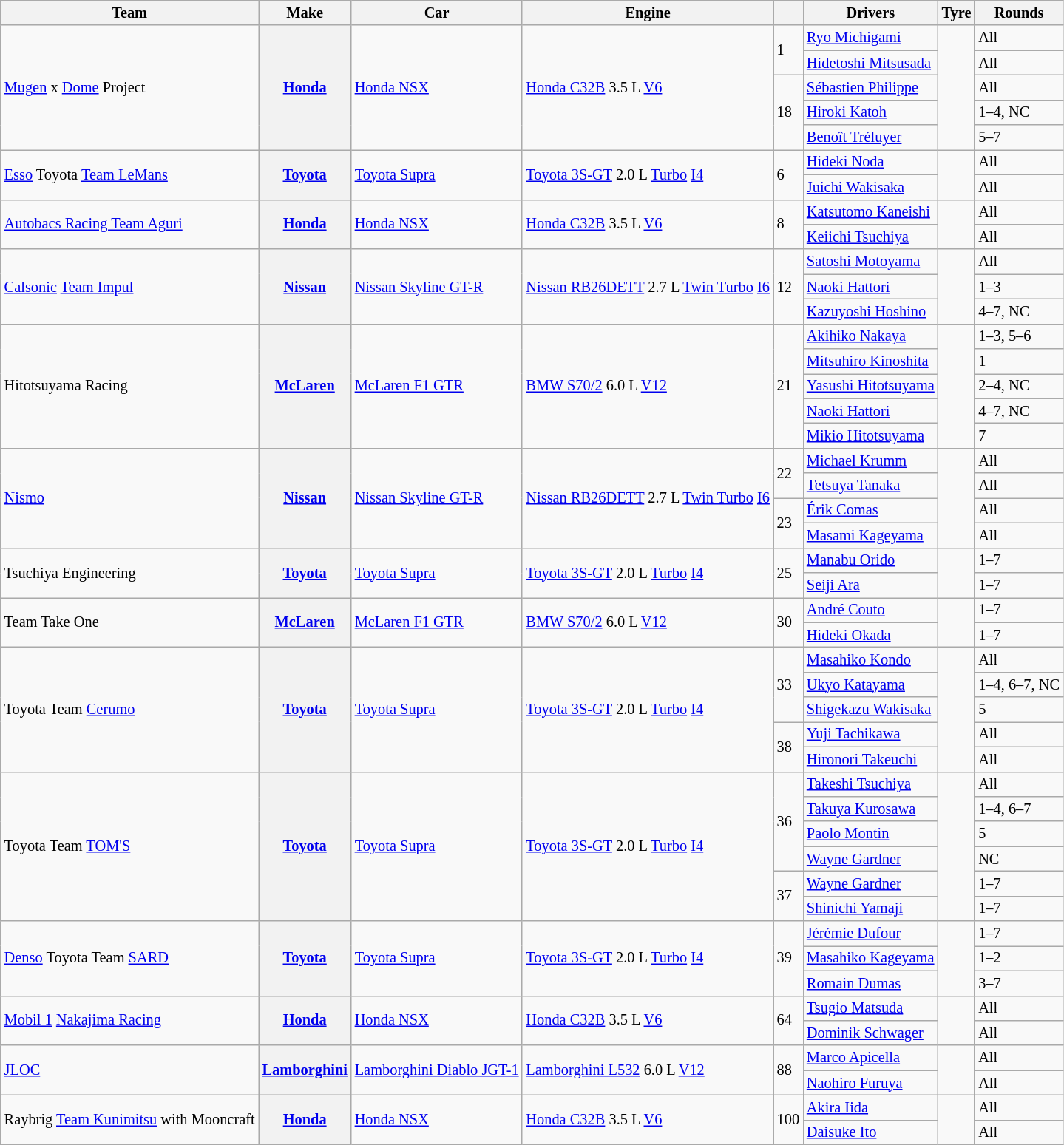<table class="wikitable" style="font-size: 85%;">
<tr>
<th>Team</th>
<th>Make</th>
<th>Car</th>
<th>Engine</th>
<th></th>
<th>Drivers</th>
<th>Tyre</th>
<th>Rounds</th>
</tr>
<tr>
<td rowspan=5><a href='#'>Mugen</a> x <a href='#'>Dome</a> Project</td>
<th rowspan=5><a href='#'>Honda</a></th>
<td rowspan=5><a href='#'>Honda NSX</a></td>
<td rowspan=5><a href='#'>Honda C32B</a> 3.5 L <a href='#'>V6</a></td>
<td rowspan=2>1</td>
<td> <a href='#'>Ryo Michigami</a></td>
<td rowspan=5 align="center"></td>
<td>All</td>
</tr>
<tr>
<td> <a href='#'>Hidetoshi Mitsusada</a></td>
<td>All</td>
</tr>
<tr>
<td rowspan=3>18</td>
<td> <a href='#'>Sébastien Philippe</a></td>
<td>All</td>
</tr>
<tr>
<td> <a href='#'>Hiroki Katoh</a></td>
<td>1–4, NC</td>
</tr>
<tr>
<td> <a href='#'>Benoît Tréluyer</a></td>
<td>5–7</td>
</tr>
<tr>
<td rowspan=2><a href='#'>Esso</a> Toyota <a href='#'>Team LeMans</a></td>
<th rowspan=2><a href='#'>Toyota</a></th>
<td rowspan=2><a href='#'>Toyota Supra</a></td>
<td rowspan=2><a href='#'>Toyota 3S-GT</a> 2.0 L <a href='#'>Turbo</a> <a href='#'>I4</a></td>
<td rowspan=2>6</td>
<td> <a href='#'>Hideki Noda</a></td>
<td rowspan=2 align="center"></td>
<td>All</td>
</tr>
<tr>
<td> <a href='#'>Juichi Wakisaka</a></td>
<td>All</td>
</tr>
<tr>
<td rowspan=2><a href='#'>Autobacs Racing Team Aguri</a></td>
<th rowspan=2><a href='#'>Honda</a></th>
<td rowspan=2><a href='#'>Honda NSX</a></td>
<td rowspan=2><a href='#'>Honda C32B</a> 3.5 L <a href='#'>V6</a></td>
<td rowspan=2>8</td>
<td> <a href='#'>Katsutomo Kaneishi</a></td>
<td rowspan=2 align="center"></td>
<td>All</td>
</tr>
<tr>
<td> <a href='#'>Keiichi Tsuchiya</a></td>
<td>All</td>
</tr>
<tr>
<td rowspan=3><a href='#'>Calsonic</a> <a href='#'>Team Impul</a></td>
<th rowspan=3><a href='#'>Nissan</a></th>
<td rowspan=3><a href='#'>Nissan Skyline GT-R</a></td>
<td rowspan=3><a href='#'>Nissan RB26DETT</a> 2.7 L <a href='#'>Twin Turbo</a> <a href='#'>I6</a></td>
<td rowspan=3>12</td>
<td> <a href='#'>Satoshi Motoyama</a></td>
<td rowspan=3 align="center"></td>
<td>All</td>
</tr>
<tr>
<td> <a href='#'>Naoki Hattori</a></td>
<td>1–3</td>
</tr>
<tr>
<td> <a href='#'>Kazuyoshi Hoshino</a></td>
<td>4–7, NC</td>
</tr>
<tr>
<td rowspan=5>Hitotsuyama Racing</td>
<th rowspan=5><a href='#'>McLaren</a></th>
<td rowspan=5><a href='#'>McLaren F1 GTR</a></td>
<td rowspan=5><a href='#'>BMW S70/2</a> 6.0 L <a href='#'>V12</a></td>
<td rowspan=5>21</td>
<td> <a href='#'>Akihiko Nakaya</a></td>
<td rowspan=5 align="center"></td>
<td>1–3, 5–6</td>
</tr>
<tr>
<td> <a href='#'>Mitsuhiro Kinoshita</a></td>
<td>1</td>
</tr>
<tr>
<td> <a href='#'>Yasushi Hitotsuyama</a></td>
<td>2–4, NC</td>
</tr>
<tr>
<td> <a href='#'>Naoki Hattori</a></td>
<td>4–7, NC</td>
</tr>
<tr>
<td> <a href='#'>Mikio Hitotsuyama</a></td>
<td>7</td>
</tr>
<tr>
<td rowspan=4><a href='#'>Nismo</a></td>
<th rowspan=4><a href='#'>Nissan</a></th>
<td rowspan=4><a href='#'>Nissan Skyline GT-R</a></td>
<td rowspan=4><a href='#'>Nissan RB26DETT</a> 2.7 L <a href='#'>Twin Turbo</a> <a href='#'>I6</a></td>
<td rowspan=2>22</td>
<td> <a href='#'>Michael Krumm</a></td>
<td rowspan=4 align="center"></td>
<td>All</td>
</tr>
<tr>
<td> <a href='#'>Tetsuya Tanaka</a></td>
<td>All</td>
</tr>
<tr>
<td rowspan=2>23</td>
<td> <a href='#'>Érik Comas</a></td>
<td>All</td>
</tr>
<tr>
<td> <a href='#'>Masami Kageyama</a></td>
<td>All</td>
</tr>
<tr>
<td rowspan=2>Tsuchiya Engineering</td>
<th rowspan=2><a href='#'>Toyota</a></th>
<td rowspan=2><a href='#'>Toyota Supra</a></td>
<td rowspan=2><a href='#'>Toyota 3S-GT</a> 2.0 L <a href='#'>Turbo</a> <a href='#'>I4</a></td>
<td rowspan=2>25</td>
<td> <a href='#'>Manabu Orido</a></td>
<td rowspan=2 align="center"></td>
<td>1–7</td>
</tr>
<tr>
<td> <a href='#'>Seiji Ara</a></td>
<td>1–7</td>
</tr>
<tr>
<td rowspan=2>Team Take One</td>
<th rowspan=2><a href='#'>McLaren</a></th>
<td rowspan=2><a href='#'>McLaren F1 GTR</a></td>
<td rowspan=2><a href='#'>BMW S70/2</a> 6.0 L <a href='#'>V12</a></td>
<td rowspan=2>30</td>
<td> <a href='#'>André Couto</a></td>
<td rowspan=2 align="center"></td>
<td>1–7</td>
</tr>
<tr>
<td> <a href='#'>Hideki Okada</a></td>
<td>1–7</td>
</tr>
<tr>
<td rowspan=5>Toyota Team <a href='#'>Cerumo</a></td>
<th rowspan=5><a href='#'>Toyota</a></th>
<td rowspan=5><a href='#'>Toyota Supra</a></td>
<td rowspan=5><a href='#'>Toyota 3S-GT</a> 2.0 L <a href='#'>Turbo</a> <a href='#'>I4</a></td>
<td rowspan=3>33</td>
<td> <a href='#'>Masahiko Kondo</a></td>
<td rowspan=5 align="center"></td>
<td>All</td>
</tr>
<tr>
<td> <a href='#'>Ukyo Katayama</a></td>
<td>1–4, 6–7, NC</td>
</tr>
<tr>
<td> <a href='#'>Shigekazu Wakisaka</a></td>
<td>5</td>
</tr>
<tr>
<td rowspan=2>38</td>
<td> <a href='#'>Yuji Tachikawa</a></td>
<td>All</td>
</tr>
<tr>
<td> <a href='#'>Hironori Takeuchi</a></td>
<td>All</td>
</tr>
<tr>
<td rowspan=6>Toyota Team <a href='#'>TOM'S</a></td>
<th rowspan=6><a href='#'>Toyota</a></th>
<td rowspan=6><a href='#'>Toyota Supra</a></td>
<td rowspan=6><a href='#'>Toyota 3S-GT</a> 2.0 L <a href='#'>Turbo</a> <a href='#'>I4</a></td>
<td rowspan=4>36</td>
<td> <a href='#'>Takeshi Tsuchiya</a></td>
<td rowspan=6 align="center"></td>
<td>All</td>
</tr>
<tr>
<td> <a href='#'>Takuya Kurosawa</a></td>
<td>1–4, 6–7</td>
</tr>
<tr>
<td> <a href='#'>Paolo Montin</a></td>
<td>5</td>
</tr>
<tr>
<td> <a href='#'>Wayne Gardner</a></td>
<td>NC</td>
</tr>
<tr>
<td rowspan=2>37</td>
<td> <a href='#'>Wayne Gardner</a></td>
<td>1–7</td>
</tr>
<tr>
<td> <a href='#'>Shinichi Yamaji</a></td>
<td>1–7</td>
</tr>
<tr>
<td rowspan=3><a href='#'>Denso</a> Toyota Team <a href='#'>SARD</a></td>
<th rowspan=3><a href='#'>Toyota</a></th>
<td rowspan=3><a href='#'>Toyota Supra</a></td>
<td rowspan=3><a href='#'>Toyota 3S-GT</a> 2.0 L <a href='#'>Turbo</a> <a href='#'>I4</a></td>
<td rowspan=3>39</td>
<td> <a href='#'>Jérémie Dufour</a></td>
<td rowspan=3 align="center"></td>
<td>1–7</td>
</tr>
<tr>
<td> <a href='#'>Masahiko Kageyama</a></td>
<td>1–2</td>
</tr>
<tr>
<td> <a href='#'>Romain Dumas</a></td>
<td>3–7</td>
</tr>
<tr>
<td rowspan=2><a href='#'>Mobil 1</a> <a href='#'>Nakajima Racing</a></td>
<th rowspan=2><a href='#'>Honda</a></th>
<td rowspan=2><a href='#'>Honda NSX</a></td>
<td rowspan=2><a href='#'>Honda C32B</a> 3.5 L <a href='#'>V6</a></td>
<td rowspan=2>64</td>
<td> <a href='#'>Tsugio Matsuda</a></td>
<td rowspan=2 align="center"></td>
<td>All</td>
</tr>
<tr>
<td> <a href='#'>Dominik Schwager</a></td>
<td>All</td>
</tr>
<tr>
<td rowspan=2><a href='#'>JLOC</a></td>
<th rowspan=2><a href='#'>Lamborghini</a></th>
<td rowspan=2><a href='#'>Lamborghini Diablo JGT-1</a></td>
<td rowspan=2><a href='#'>Lamborghini L532</a> 6.0 L <a href='#'>V12</a></td>
<td rowspan=2>88</td>
<td> <a href='#'>Marco Apicella</a></td>
<td rowspan=2 align="center"></td>
<td>All</td>
</tr>
<tr>
<td> <a href='#'>Naohiro Furuya</a></td>
<td>All</td>
</tr>
<tr>
<td rowspan=2>Raybrig <a href='#'>Team Kunimitsu</a> with Mooncraft</td>
<th rowspan=2><a href='#'>Honda</a></th>
<td rowspan=2><a href='#'>Honda NSX</a></td>
<td rowspan=2><a href='#'>Honda C32B</a> 3.5 L <a href='#'>V6</a></td>
<td rowspan=2>100</td>
<td> <a href='#'>Akira Iida</a></td>
<td rowspan=2 align="center"></td>
<td>All</td>
</tr>
<tr>
<td> <a href='#'>Daisuke Ito</a></td>
<td>All</td>
</tr>
</table>
